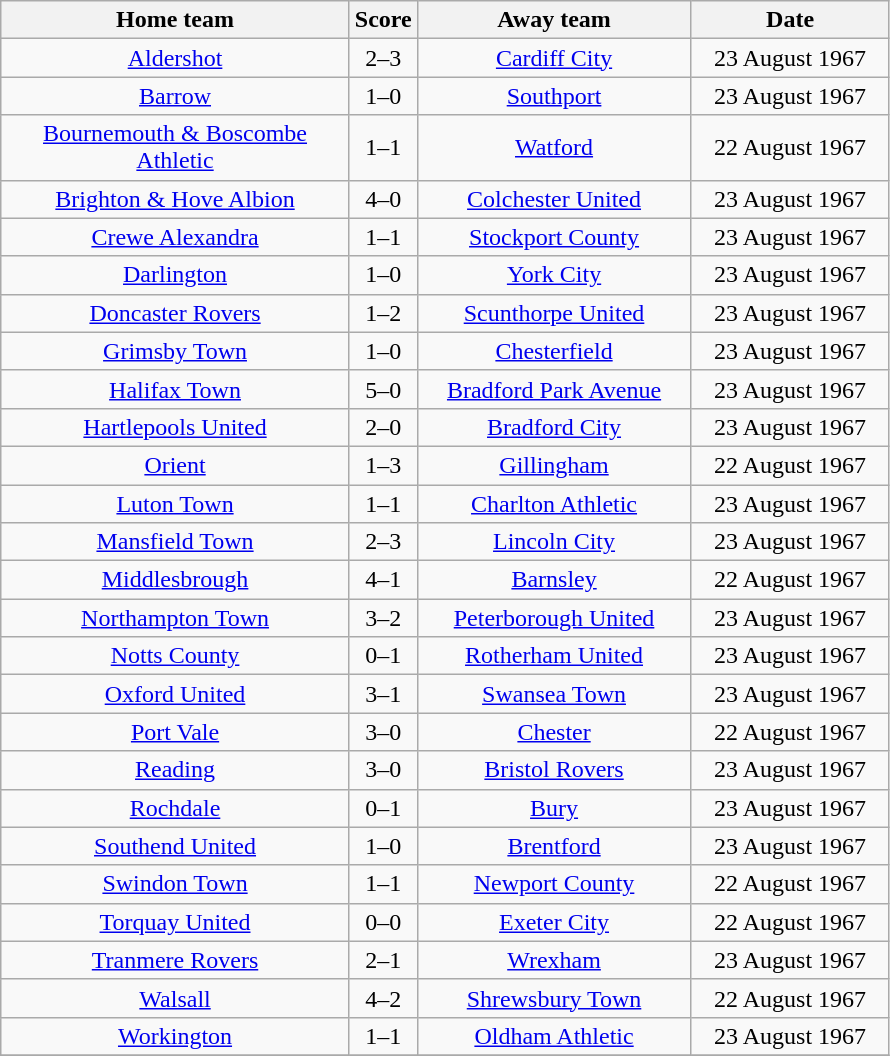<table class="wikitable" style="text-align:center;">
<tr>
<th width=225>Home team</th>
<th width=20>Score</th>
<th width=175>Away team</th>
<th width=125>Date</th>
</tr>
<tr>
<td><a href='#'>Aldershot</a></td>
<td>2–3</td>
<td><a href='#'>Cardiff City</a></td>
<td>23 August 1967</td>
</tr>
<tr>
<td><a href='#'>Barrow</a></td>
<td>1–0</td>
<td><a href='#'>Southport</a></td>
<td>23 August 1967</td>
</tr>
<tr>
<td><a href='#'>Bournemouth & Boscombe Athletic</a></td>
<td>1–1</td>
<td><a href='#'>Watford</a></td>
<td>22 August 1967</td>
</tr>
<tr>
<td><a href='#'>Brighton & Hove Albion</a></td>
<td>4–0</td>
<td><a href='#'>Colchester United</a></td>
<td>23 August 1967</td>
</tr>
<tr>
<td><a href='#'>Crewe Alexandra</a></td>
<td>1–1</td>
<td><a href='#'>Stockport County</a></td>
<td>23 August 1967</td>
</tr>
<tr>
<td><a href='#'>Darlington</a></td>
<td>1–0</td>
<td><a href='#'>York City</a></td>
<td>23 August 1967</td>
</tr>
<tr>
<td><a href='#'>Doncaster Rovers</a></td>
<td>1–2</td>
<td><a href='#'>Scunthorpe United</a></td>
<td>23 August 1967</td>
</tr>
<tr>
<td><a href='#'>Grimsby Town</a></td>
<td>1–0</td>
<td><a href='#'>Chesterfield</a></td>
<td>23 August 1967</td>
</tr>
<tr>
<td><a href='#'>Halifax Town</a></td>
<td>5–0</td>
<td><a href='#'>Bradford Park Avenue</a></td>
<td>23 August 1967</td>
</tr>
<tr>
<td><a href='#'>Hartlepools United</a></td>
<td>2–0</td>
<td><a href='#'>Bradford City</a></td>
<td>23 August 1967</td>
</tr>
<tr>
<td><a href='#'>Orient</a></td>
<td>1–3</td>
<td><a href='#'>Gillingham</a></td>
<td>22 August 1967</td>
</tr>
<tr>
<td><a href='#'>Luton Town</a></td>
<td>1–1</td>
<td><a href='#'>Charlton Athletic</a></td>
<td>23 August 1967</td>
</tr>
<tr>
<td><a href='#'>Mansfield Town</a></td>
<td>2–3</td>
<td><a href='#'>Lincoln City</a></td>
<td>23 August 1967</td>
</tr>
<tr>
<td><a href='#'>Middlesbrough</a></td>
<td>4–1</td>
<td><a href='#'>Barnsley</a></td>
<td>22 August 1967</td>
</tr>
<tr>
<td><a href='#'>Northampton Town</a></td>
<td>3–2</td>
<td><a href='#'>Peterborough United</a></td>
<td>23 August 1967</td>
</tr>
<tr>
<td><a href='#'>Notts County</a></td>
<td>0–1</td>
<td><a href='#'>Rotherham United</a></td>
<td>23 August 1967</td>
</tr>
<tr>
<td><a href='#'>Oxford United</a></td>
<td>3–1</td>
<td><a href='#'>Swansea Town</a></td>
<td>23 August 1967</td>
</tr>
<tr>
<td><a href='#'>Port Vale</a></td>
<td>3–0</td>
<td><a href='#'>Chester</a></td>
<td>22 August 1967</td>
</tr>
<tr>
<td><a href='#'>Reading</a></td>
<td>3–0</td>
<td><a href='#'>Bristol Rovers</a></td>
<td>23 August 1967</td>
</tr>
<tr>
<td><a href='#'>Rochdale</a></td>
<td>0–1</td>
<td><a href='#'>Bury</a></td>
<td>23 August 1967</td>
</tr>
<tr>
<td><a href='#'>Southend United</a></td>
<td>1–0</td>
<td><a href='#'>Brentford</a></td>
<td>23 August 1967</td>
</tr>
<tr>
<td><a href='#'>Swindon Town</a></td>
<td>1–1</td>
<td><a href='#'>Newport County</a></td>
<td>22 August 1967</td>
</tr>
<tr>
<td><a href='#'>Torquay United</a></td>
<td>0–0</td>
<td><a href='#'>Exeter City</a></td>
<td>22 August 1967</td>
</tr>
<tr>
<td><a href='#'>Tranmere Rovers</a></td>
<td>2–1</td>
<td><a href='#'>Wrexham</a></td>
<td>23 August 1967</td>
</tr>
<tr>
<td><a href='#'>Walsall</a></td>
<td>4–2</td>
<td><a href='#'>Shrewsbury Town</a></td>
<td>22 August 1967</td>
</tr>
<tr>
<td><a href='#'>Workington</a></td>
<td>1–1</td>
<td><a href='#'>Oldham Athletic</a></td>
<td>23 August 1967</td>
</tr>
<tr>
</tr>
</table>
